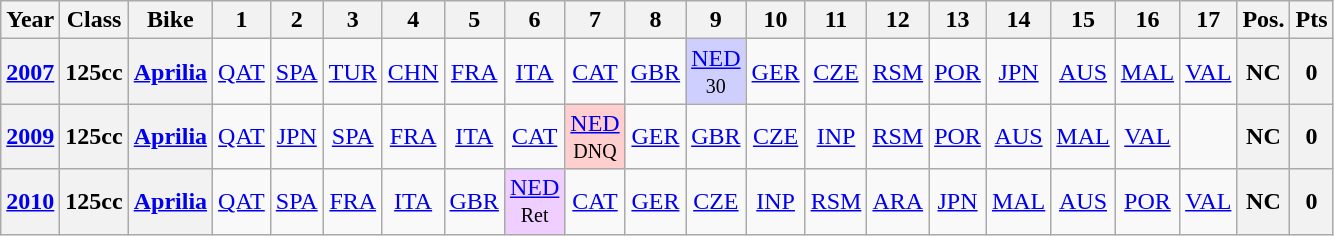<table class="wikitable" style="text-align:center">
<tr>
<th>Year</th>
<th>Class</th>
<th>Bike</th>
<th>1</th>
<th>2</th>
<th>3</th>
<th>4</th>
<th>5</th>
<th>6</th>
<th>7</th>
<th>8</th>
<th>9</th>
<th>10</th>
<th>11</th>
<th>12</th>
<th>13</th>
<th>14</th>
<th>15</th>
<th>16</th>
<th>17</th>
<th>Pos.</th>
<th>Pts</th>
</tr>
<tr>
<th><a href='#'>2007</a></th>
<th>125cc</th>
<th><a href='#'>Aprilia</a></th>
<td><a href='#'>QAT</a></td>
<td><a href='#'>SPA</a></td>
<td><a href='#'>TUR</a></td>
<td><a href='#'>CHN</a></td>
<td><a href='#'>FRA</a></td>
<td><a href='#'>ITA</a></td>
<td><a href='#'>CAT</a></td>
<td><a href='#'>GBR</a></td>
<td style="background:#CFCFFF;"><a href='#'>NED</a><br><small>30</small></td>
<td><a href='#'>GER</a></td>
<td><a href='#'>CZE</a></td>
<td><a href='#'>RSM</a></td>
<td><a href='#'>POR</a></td>
<td><a href='#'>JPN</a></td>
<td><a href='#'>AUS</a></td>
<td><a href='#'>MAL</a></td>
<td><a href='#'>VAL</a></td>
<th>NC</th>
<th>0</th>
</tr>
<tr>
<th><a href='#'>2009</a></th>
<th>125cc</th>
<th><a href='#'>Aprilia</a></th>
<td><a href='#'>QAT</a></td>
<td><a href='#'>JPN</a></td>
<td><a href='#'>SPA</a></td>
<td><a href='#'>FRA</a></td>
<td><a href='#'>ITA</a></td>
<td><a href='#'>CAT</a></td>
<td style="background:#FFCFCF;"><a href='#'>NED</a><br><small>DNQ</small></td>
<td><a href='#'>GER</a></td>
<td><a href='#'>GBR</a></td>
<td><a href='#'>CZE</a></td>
<td><a href='#'>INP</a></td>
<td><a href='#'>RSM</a></td>
<td><a href='#'>POR</a></td>
<td><a href='#'>AUS</a></td>
<td><a href='#'>MAL</a></td>
<td><a href='#'>VAL</a></td>
<td></td>
<th>NC</th>
<th>0</th>
</tr>
<tr>
<th><a href='#'>2010</a></th>
<th>125cc</th>
<th><a href='#'>Aprilia</a></th>
<td><a href='#'>QAT</a></td>
<td><a href='#'>SPA</a></td>
<td><a href='#'>FRA</a></td>
<td><a href='#'>ITA</a></td>
<td><a href='#'>GBR</a></td>
<td style="background:#EFCFFF;"><a href='#'>NED</a><br><small>Ret</small></td>
<td><a href='#'>CAT</a></td>
<td><a href='#'>GER</a></td>
<td><a href='#'>CZE</a></td>
<td><a href='#'>INP</a></td>
<td><a href='#'>RSM</a></td>
<td><a href='#'>ARA</a></td>
<td><a href='#'>JPN</a></td>
<td><a href='#'>MAL</a></td>
<td><a href='#'>AUS</a></td>
<td><a href='#'>POR</a></td>
<td><a href='#'>VAL</a></td>
<th>NC</th>
<th>0</th>
</tr>
</table>
